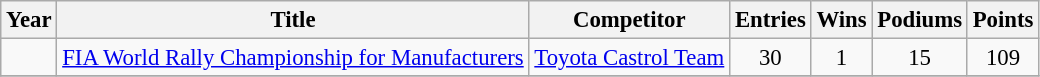<table class="wikitable" style="font-size: 95%">
<tr>
<th>Year</th>
<th>Title</th>
<th>Competitor</th>
<th>Entries</th>
<th>Wins</th>
<th>Podiums</th>
<th>Points</th>
</tr>
<tr>
<td></td>
<td><a href='#'>FIA World Rally Championship for Manufacturers</a></td>
<td> <a href='#'>Toyota Castrol Team</a></td>
<td align="center">30</td>
<td align="center">1</td>
<td align="center">15</td>
<td align="center">109</td>
</tr>
<tr>
</tr>
</table>
